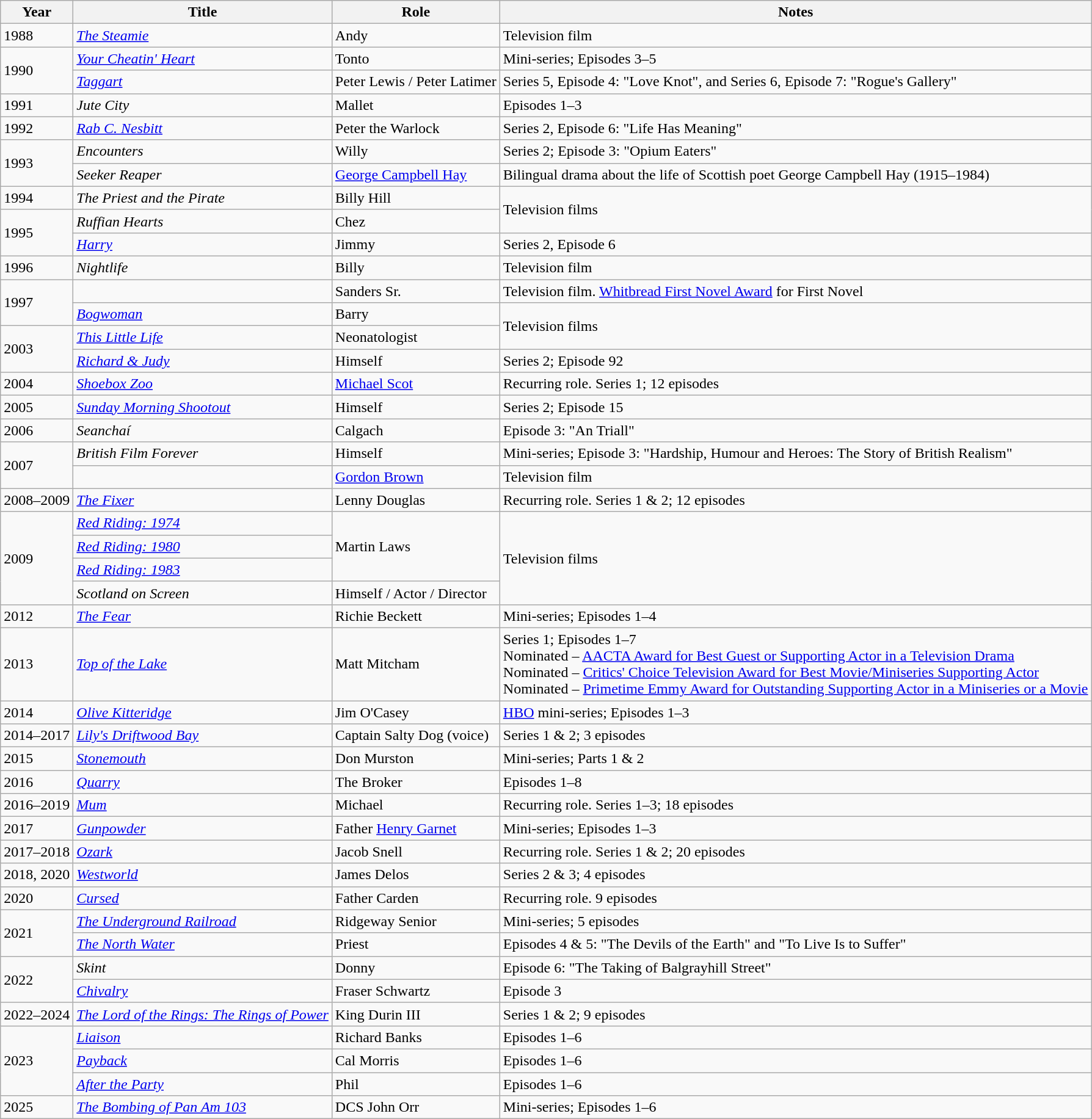<table class="wikitable sortable">
<tr>
<th>Year</th>
<th>Title</th>
<th>Role</th>
<th>Notes</th>
</tr>
<tr>
<td>1988</td>
<td><em><a href='#'>The Steamie</a></em></td>
<td>Andy</td>
<td>Television film</td>
</tr>
<tr>
<td rowspan=2>1990</td>
<td><a href='#'><em>Your Cheatin' Heart</em></a></td>
<td>Tonto</td>
<td>Mini-series; Episodes 3–5</td>
</tr>
<tr>
<td><em><a href='#'>Taggart</a></em></td>
<td>Peter Lewis / Peter Latimer</td>
<td>Series 5, Episode 4: "Love Knot", and Series 6, Episode 7: "Rogue's Gallery"</td>
</tr>
<tr>
<td>1991</td>
<td><em>Jute City</em></td>
<td>Mallet</td>
<td>Episodes 1–3</td>
</tr>
<tr>
<td>1992</td>
<td><em><a href='#'>Rab C. Nesbitt</a></em></td>
<td>Peter the Warlock</td>
<td>Series 2, Episode 6: "Life Has Meaning"</td>
</tr>
<tr>
<td rowspan=2>1993</td>
<td><em>Encounters</em></td>
<td>Willy</td>
<td>Series 2; Episode 3: "Opium Eaters"</td>
</tr>
<tr>
<td><em>Seeker Reaper</em> </td>
<td><a href='#'>George Campbell Hay</a></td>
<td>Bilingual drama about the life of Scottish poet George Campbell Hay (1915–1984)</td>
</tr>
<tr>
<td>1994</td>
<td><em>The Priest and the Pirate</em></td>
<td>Billy Hill</td>
<td rowspan="2">Television films</td>
</tr>
<tr>
<td rowspan=2>1995</td>
<td><em>Ruffian Hearts</em></td>
<td>Chez</td>
</tr>
<tr>
<td><em><a href='#'>Harry</a></em></td>
<td>Jimmy</td>
<td>Series 2, Episode 6</td>
</tr>
<tr>
<td>1996</td>
<td><em>Nightlife</em></td>
<td>Billy</td>
<td>Television film</td>
</tr>
<tr>
<td rowspan=2>1997</td>
<td><em></em></td>
<td>Sanders Sr.</td>
<td>Television film. <a href='#'>Whitbread First Novel Award</a> for First Novel</td>
</tr>
<tr>
<td><em><a href='#'>Bogwoman</a></em></td>
<td>Barry</td>
<td rowspan="2">Television films</td>
</tr>
<tr>
<td rowspan=2>2003</td>
<td><em><a href='#'>This Little Life</a></em></td>
<td>Neonatologist</td>
</tr>
<tr>
<td><em><a href='#'>Richard & Judy</a></em></td>
<td>Himself</td>
<td>Series 2; Episode 92</td>
</tr>
<tr>
<td>2004</td>
<td><em><a href='#'>Shoebox Zoo</a></em></td>
<td><a href='#'>Michael Scot</a></td>
<td>Recurring role. Series 1; 12 episodes</td>
</tr>
<tr>
<td>2005</td>
<td><em><a href='#'>Sunday Morning Shootout</a></em></td>
<td>Himself</td>
<td>Series 2; Episode 15</td>
</tr>
<tr>
<td>2006</td>
<td><em>Seanchaí</em></td>
<td>Calgach</td>
<td>Episode 3: "An Triall"</td>
</tr>
<tr>
<td rowspan=2>2007</td>
<td><em>British Film Forever</em></td>
<td>Himself</td>
<td>Mini-series; Episode 3: "Hardship, Humour and Heroes: The Story of British Realism"</td>
</tr>
<tr>
<td><em></em></td>
<td><a href='#'>Gordon Brown</a></td>
<td>Television film</td>
</tr>
<tr>
<td>2008–2009</td>
<td><em><a href='#'>The Fixer</a></em></td>
<td>Lenny Douglas</td>
<td>Recurring role. Series 1 & 2; 12 episodes</td>
</tr>
<tr>
<td rowspan=4>2009</td>
<td><em><a href='#'>Red Riding: 1974</a></em></td>
<td rowspan=3>Martin Laws</td>
<td rowspan=4>Television films</td>
</tr>
<tr>
<td><em><a href='#'>Red Riding: 1980</a></em></td>
</tr>
<tr>
<td><em><a href='#'>Red Riding: 1983</a></em></td>
</tr>
<tr>
<td><em>Scotland on Screen</em></td>
<td>Himself / Actor / Director</td>
</tr>
<tr>
<td>2012</td>
<td><em><a href='#'>The Fear</a></em></td>
<td>Richie Beckett</td>
<td>Mini-series; Episodes 1–4</td>
</tr>
<tr>
<td>2013</td>
<td><em><a href='#'>Top of the Lake</a></em></td>
<td>Matt Mitcham</td>
<td>Series 1; Episodes 1–7<br> Nominated – <a href='#'>AACTA Award for Best Guest or Supporting Actor in a Television Drama</a><br>Nominated – <a href='#'>Critics' Choice Television Award for Best Movie/Miniseries Supporting Actor</a><br>Nominated – <a href='#'>Primetime Emmy Award for Outstanding Supporting Actor in a Miniseries or a Movie</a></td>
</tr>
<tr>
<td>2014</td>
<td><em><a href='#'>Olive Kitteridge</a></em></td>
<td>Jim O'Casey</td>
<td><a href='#'>HBO</a> mini-series; Episodes 1–3</td>
</tr>
<tr>
<td>2014–2017</td>
<td><em><a href='#'>Lily's Driftwood Bay</a></em></td>
<td>Captain Salty Dog (voice)</td>
<td>Series 1 & 2; 3 episodes</td>
</tr>
<tr>
<td>2015</td>
<td><em><a href='#'>Stonemouth</a></em></td>
<td>Don Murston</td>
<td>Mini-series; Parts 1 & 2</td>
</tr>
<tr>
<td>2016</td>
<td><em><a href='#'>Quarry</a></em></td>
<td>The Broker</td>
<td>Episodes 1–8</td>
</tr>
<tr>
<td>2016–2019</td>
<td><em><a href='#'>Mum</a></em></td>
<td>Michael</td>
<td>Recurring role. Series 1–3; 18 episodes</td>
</tr>
<tr>
<td>2017</td>
<td><em><a href='#'>Gunpowder</a></em></td>
<td>Father <a href='#'>Henry Garnet</a></td>
<td>Mini-series; Episodes 1–3</td>
</tr>
<tr>
<td>2017–2018</td>
<td><em><a href='#'>Ozark</a></em></td>
<td>Jacob Snell</td>
<td>Recurring role. Series 1 & 2; 20 episodes</td>
</tr>
<tr>
<td>2018, 2020</td>
<td><em><a href='#'>Westworld</a></em></td>
<td>James Delos</td>
<td>Series 2 & 3; 4 episodes</td>
</tr>
<tr>
<td>2020</td>
<td><em><a href='#'>Cursed</a></em></td>
<td>Father Carden</td>
<td>Recurring role. 9 episodes</td>
</tr>
<tr>
<td rowspan=2>2021</td>
<td><em><a href='#'>The Underground Railroad</a></em></td>
<td>Ridgeway Senior</td>
<td>Mini-series; 5 episodes</td>
</tr>
<tr>
<td><em><a href='#'>The North Water</a></em></td>
<td>Priest</td>
<td>Episodes 4 & 5: "The Devils of the Earth" and "To Live Is to Suffer"</td>
</tr>
<tr>
<td rowspan=2>2022</td>
<td><em>Skint</em></td>
<td>Donny</td>
<td>Episode 6: "The Taking of Balgrayhill Street"</td>
</tr>
<tr>
<td><em><a href='#'>Chivalry</a></em></td>
<td>Fraser Schwartz</td>
<td>Episode 3</td>
</tr>
<tr>
<td>2022–2024</td>
<td><em><a href='#'>The Lord of the Rings: The Rings of Power</a></em></td>
<td>King Durin III</td>
<td>Series 1 & 2; 9 episodes</td>
</tr>
<tr>
<td rowspan=3>2023</td>
<td><em><a href='#'>Liaison</a></em></td>
<td>Richard Banks</td>
<td>Episodes 1–6</td>
</tr>
<tr>
<td><a href='#'><em>Payback</em></a></td>
<td>Cal Morris</td>
<td>Episodes 1–6</td>
</tr>
<tr>
<td><a href='#'><em>After the Party</em></a></td>
<td>Phil</td>
<td>Episodes 1–6</td>
</tr>
<tr>
<td>2025</td>
<td><em><a href='#'>The Bombing of Pan Am 103</a></em></td>
<td>DCS John Orr</td>
<td>Mini-series; Episodes 1–6</td>
</tr>
</table>
